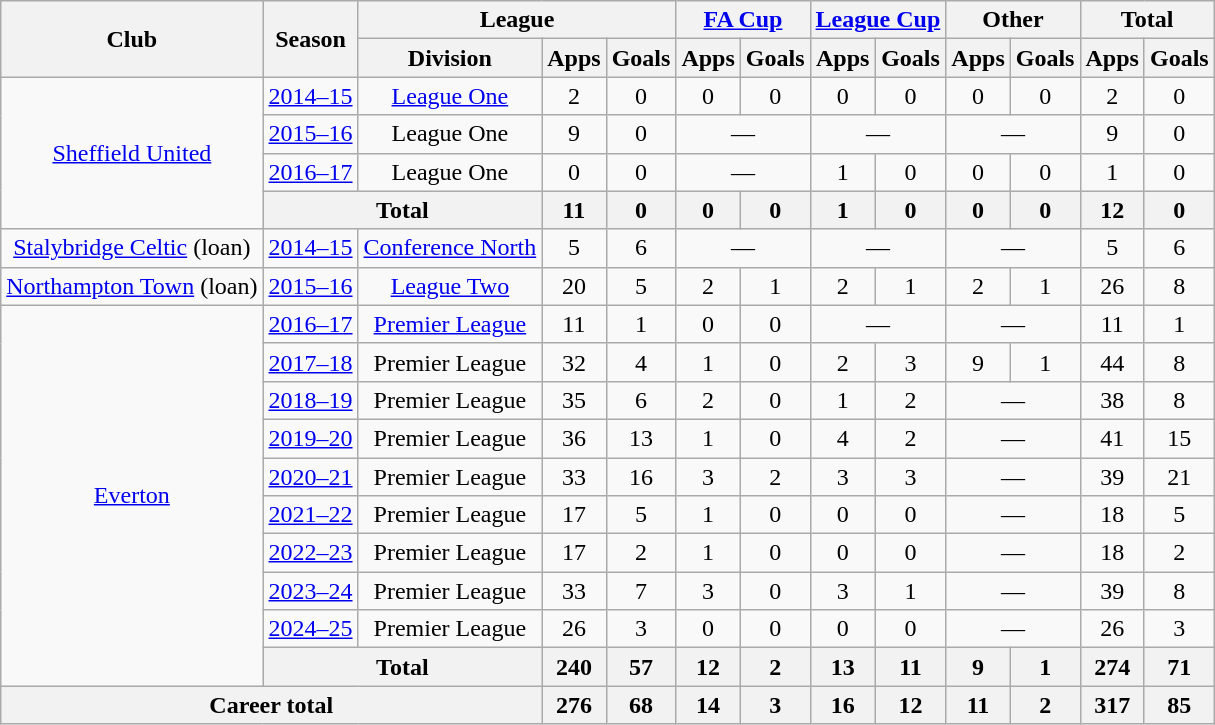<table class=wikitable style=text-align:center>
<tr>
<th rowspan=2>Club</th>
<th rowspan=2>Season</th>
<th colspan=3>League</th>
<th colspan=2><a href='#'>FA Cup</a></th>
<th colspan=2><a href='#'>League Cup</a></th>
<th colspan=2>Other</th>
<th colspan=2>Total</th>
</tr>
<tr>
<th>Division</th>
<th>Apps</th>
<th>Goals</th>
<th>Apps</th>
<th>Goals</th>
<th>Apps</th>
<th>Goals</th>
<th>Apps</th>
<th>Goals</th>
<th>Apps</th>
<th>Goals</th>
</tr>
<tr>
<td rowspan=4><a href='#'>Sheffield United</a></td>
<td><a href='#'>2014–15</a></td>
<td><a href='#'>League One</a></td>
<td>2</td>
<td>0</td>
<td>0</td>
<td>0</td>
<td>0</td>
<td>0</td>
<td>0</td>
<td>0</td>
<td>2</td>
<td>0</td>
</tr>
<tr>
<td><a href='#'>2015–16</a></td>
<td>League One</td>
<td>9</td>
<td>0</td>
<td colspan=2>—</td>
<td colspan=2>—</td>
<td colspan=2>—</td>
<td>9</td>
<td>0</td>
</tr>
<tr>
<td><a href='#'>2016–17</a></td>
<td>League One</td>
<td>0</td>
<td>0</td>
<td colspan=2>—</td>
<td>1</td>
<td>0</td>
<td>0</td>
<td>0</td>
<td>1</td>
<td>0</td>
</tr>
<tr>
<th colspan=2>Total</th>
<th>11</th>
<th>0</th>
<th>0</th>
<th>0</th>
<th>1</th>
<th>0</th>
<th>0</th>
<th>0</th>
<th>12</th>
<th>0</th>
</tr>
<tr>
<td><a href='#'>Stalybridge Celtic</a> (loan)</td>
<td><a href='#'>2014–15</a></td>
<td><a href='#'>Conference North</a></td>
<td>5</td>
<td>6</td>
<td colspan=2>—</td>
<td colspan=2>—</td>
<td colspan=2>—</td>
<td>5</td>
<td>6</td>
</tr>
<tr>
<td><a href='#'>Northampton Town</a> (loan)</td>
<td><a href='#'>2015–16</a></td>
<td><a href='#'>League Two</a></td>
<td>20</td>
<td>5</td>
<td>2</td>
<td>1</td>
<td>2</td>
<td>1</td>
<td>2</td>
<td>1</td>
<td>26</td>
<td>8</td>
</tr>
<tr>
<td rowspan=10><a href='#'>Everton</a></td>
<td><a href='#'>2016–17</a></td>
<td><a href='#'>Premier League</a></td>
<td>11</td>
<td>1</td>
<td>0</td>
<td>0</td>
<td colspan=2>—</td>
<td colspan=2>—</td>
<td>11</td>
<td>1</td>
</tr>
<tr>
<td><a href='#'>2017–18</a></td>
<td>Premier League</td>
<td>32</td>
<td>4</td>
<td>1</td>
<td>0</td>
<td>2</td>
<td>3</td>
<td>9</td>
<td>1</td>
<td>44</td>
<td>8</td>
</tr>
<tr>
<td><a href='#'>2018–19</a></td>
<td>Premier League</td>
<td>35</td>
<td>6</td>
<td>2</td>
<td>0</td>
<td>1</td>
<td>2</td>
<td colspan=2>—</td>
<td>38</td>
<td>8</td>
</tr>
<tr>
<td><a href='#'>2019–20</a></td>
<td>Premier League</td>
<td>36</td>
<td>13</td>
<td>1</td>
<td>0</td>
<td>4</td>
<td>2</td>
<td colspan=2>—</td>
<td>41</td>
<td>15</td>
</tr>
<tr>
<td><a href='#'>2020–21</a></td>
<td>Premier League</td>
<td>33</td>
<td>16</td>
<td>3</td>
<td>2</td>
<td>3</td>
<td>3</td>
<td colspan=2>—</td>
<td>39</td>
<td>21</td>
</tr>
<tr>
<td><a href='#'>2021–22</a></td>
<td>Premier League</td>
<td>17</td>
<td>5</td>
<td>1</td>
<td>0</td>
<td>0</td>
<td>0</td>
<td colspan=2>—</td>
<td>18</td>
<td>5</td>
</tr>
<tr>
<td><a href='#'>2022–23</a></td>
<td>Premier League</td>
<td>17</td>
<td>2</td>
<td>1</td>
<td>0</td>
<td>0</td>
<td>0</td>
<td colspan=2>—</td>
<td>18</td>
<td>2</td>
</tr>
<tr>
<td><a href='#'>2023–24</a></td>
<td>Premier League</td>
<td>33</td>
<td>7</td>
<td>3</td>
<td>0</td>
<td>3</td>
<td>1</td>
<td colspan=2>—</td>
<td>39</td>
<td>8</td>
</tr>
<tr>
<td><a href='#'>2024–25</a></td>
<td>Premier League</td>
<td>26</td>
<td>3</td>
<td>0</td>
<td>0</td>
<td>0</td>
<td>0</td>
<td colspan=2>—</td>
<td>26</td>
<td>3</td>
</tr>
<tr>
<th colspan=2>Total</th>
<th>240</th>
<th>57</th>
<th>12</th>
<th>2</th>
<th>13</th>
<th>11</th>
<th>9</th>
<th>1</th>
<th>274</th>
<th>71</th>
</tr>
<tr>
<th colspan=3>Career total</th>
<th>276</th>
<th>68</th>
<th>14</th>
<th>3</th>
<th>16</th>
<th>12</th>
<th>11</th>
<th>2</th>
<th>317</th>
<th>85</th>
</tr>
</table>
